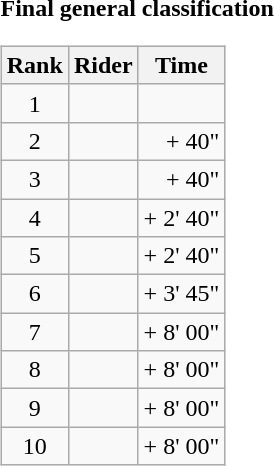<table>
<tr>
<td><strong>Final general classification</strong><br><table class="wikitable">
<tr>
<th scope="col">Rank</th>
<th scope="col">Rider</th>
<th scope="col">Time</th>
</tr>
<tr>
<td style="text-align:center;">1</td>
<td></td>
<td style="text-align:right;"></td>
</tr>
<tr>
<td style="text-align:center;">2</td>
<td></td>
<td style="text-align:right;">+ 40"</td>
</tr>
<tr>
<td style="text-align:center;">3</td>
<td></td>
<td style="text-align:right;">+ 40"</td>
</tr>
<tr>
<td style="text-align:center;">4</td>
<td></td>
<td style="text-align:right;">+ 2' 40"</td>
</tr>
<tr>
<td style="text-align:center;">5</td>
<td></td>
<td style="text-align:right;">+ 2' 40"</td>
</tr>
<tr>
<td style="text-align:center;">6</td>
<td></td>
<td style="text-align:right;">+ 3' 45"</td>
</tr>
<tr>
<td style="text-align:center;">7</td>
<td></td>
<td style="text-align:right;">+ 8' 00"</td>
</tr>
<tr>
<td style="text-align:center;">8</td>
<td></td>
<td style="text-align:right;">+ 8' 00"</td>
</tr>
<tr>
<td style="text-align:center;">9</td>
<td></td>
<td style="text-align:right;">+ 8' 00"</td>
</tr>
<tr>
<td style="text-align:center;">10</td>
<td></td>
<td style="text-align:right;">+ 8' 00"</td>
</tr>
</table>
</td>
</tr>
</table>
